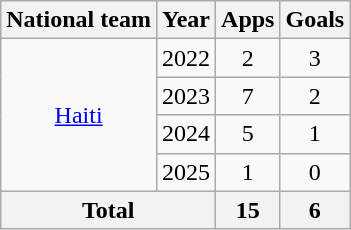<table class="wikitable" style="text-align:center">
<tr>
<th>National team</th>
<th>Year</th>
<th>Apps</th>
<th>Goals</th>
</tr>
<tr>
<td rowspan="4"><a href='#'>Haiti</a></td>
<td>2022</td>
<td>2</td>
<td>3</td>
</tr>
<tr>
<td>2023</td>
<td>7</td>
<td>2</td>
</tr>
<tr>
<td>2024</td>
<td>5</td>
<td>1</td>
</tr>
<tr>
<td>2025</td>
<td>1</td>
<td>0</td>
</tr>
<tr>
<th colspan=2>Total</th>
<th>15</th>
<th>6</th>
</tr>
</table>
